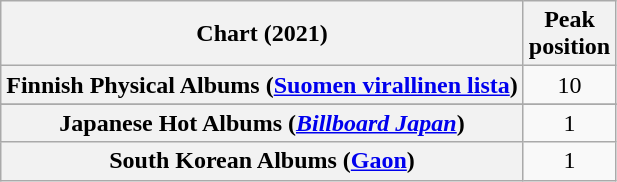<table class="wikitable sortable plainrowheaders" style="text-align:center">
<tr>
<th scope="col">Chart (2021)</th>
<th scope="col">Peak<br>position</th>
</tr>
<tr>
<th scope="row">Finnish Physical Albums (<a href='#'>Suomen virallinen lista</a>)</th>
<td>10</td>
</tr>
<tr>
</tr>
<tr>
<th scope="row">Japanese Hot Albums (<em><a href='#'>Billboard Japan</a></em>)</th>
<td>1</td>
</tr>
<tr>
<th scope="row">South Korean Albums (<a href='#'>Gaon</a>)</th>
<td>1</td>
</tr>
</table>
